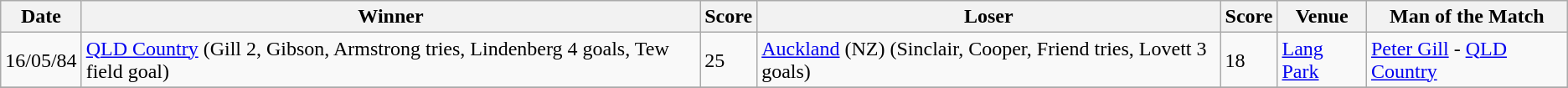<table class="wikitable">
<tr>
<th>Date</th>
<th>Winner</th>
<th>Score</th>
<th>Loser</th>
<th>Score</th>
<th>Venue</th>
<th>Man of the Match</th>
</tr>
<tr>
<td>16/05/84</td>
<td> <a href='#'>QLD Country</a> (Gill 2, Gibson, Armstrong tries, Lindenberg 4 goals, Tew field goal)</td>
<td>25</td>
<td> <a href='#'>Auckland</a> (NZ) (Sinclair, Cooper, Friend tries, Lovett 3 goals)</td>
<td>18</td>
<td><a href='#'>Lang Park</a></td>
<td><a href='#'>Peter Gill</a> - <a href='#'>QLD Country</a></td>
</tr>
<tr>
</tr>
</table>
